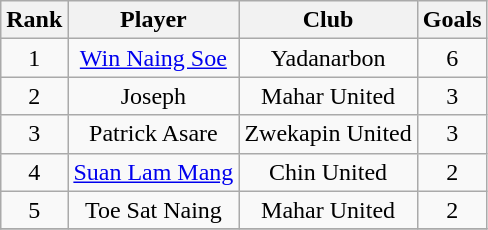<table class="wikitable sortable" style="text-align:center">
<tr>
<th>Rank</th>
<th>Player</th>
<th>Club</th>
<th>Goals</th>
</tr>
<tr>
<td>1</td>
<td><a href='#'>Win Naing Soe</a></td>
<td>Yadanarbon</td>
<td>6</td>
</tr>
<tr>
<td>2</td>
<td>Joseph</td>
<td>Mahar United</td>
<td>3</td>
</tr>
<tr>
<td>3</td>
<td>Patrick Asare</td>
<td>Zwekapin United</td>
<td>3</td>
</tr>
<tr>
<td>4</td>
<td><a href='#'>Suan Lam Mang</a></td>
<td>Chin United</td>
<td>2</td>
</tr>
<tr>
<td>5</td>
<td>Toe Sat Naing</td>
<td>Mahar United</td>
<td>2</td>
</tr>
<tr>
</tr>
</table>
